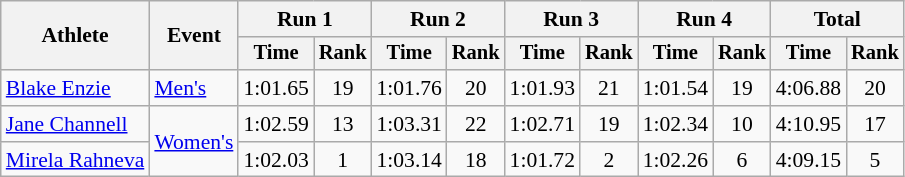<table class=wikitable style=font-size:90%;text-align:center>
<tr>
<th rowspan=2>Athlete</th>
<th rowspan=2>Event</th>
<th colspan=2>Run 1</th>
<th colspan=2>Run 2</th>
<th colspan=2>Run 3</th>
<th colspan=2>Run 4</th>
<th colspan=2>Total</th>
</tr>
<tr style=font-size:95%>
<th>Time</th>
<th>Rank</th>
<th>Time</th>
<th>Rank</th>
<th>Time</th>
<th>Rank</th>
<th>Time</th>
<th>Rank</th>
<th>Time</th>
<th>Rank</th>
</tr>
<tr>
<td align=left><a href='#'>Blake Enzie</a></td>
<td align=left><a href='#'>Men's</a></td>
<td>1:01.65</td>
<td>19</td>
<td>1:01.76</td>
<td>20</td>
<td>1:01.93</td>
<td>21</td>
<td>1:01.54</td>
<td>19</td>
<td>4:06.88</td>
<td>20</td>
</tr>
<tr>
<td align=left><a href='#'>Jane Channell</a></td>
<td align=left rowspan=2><a href='#'>Women's</a></td>
<td>1:02.59</td>
<td>13</td>
<td>1:03.31</td>
<td>22</td>
<td>1:02.71</td>
<td>19</td>
<td>1:02.34</td>
<td>10</td>
<td>4:10.95</td>
<td>17</td>
</tr>
<tr>
<td align=left><a href='#'>Mirela Rahneva</a></td>
<td>1:02.03</td>
<td>1</td>
<td>1:03.14</td>
<td>18</td>
<td>1:01.72</td>
<td>2</td>
<td>1:02.26</td>
<td>6</td>
<td>4:09.15</td>
<td>5</td>
</tr>
</table>
